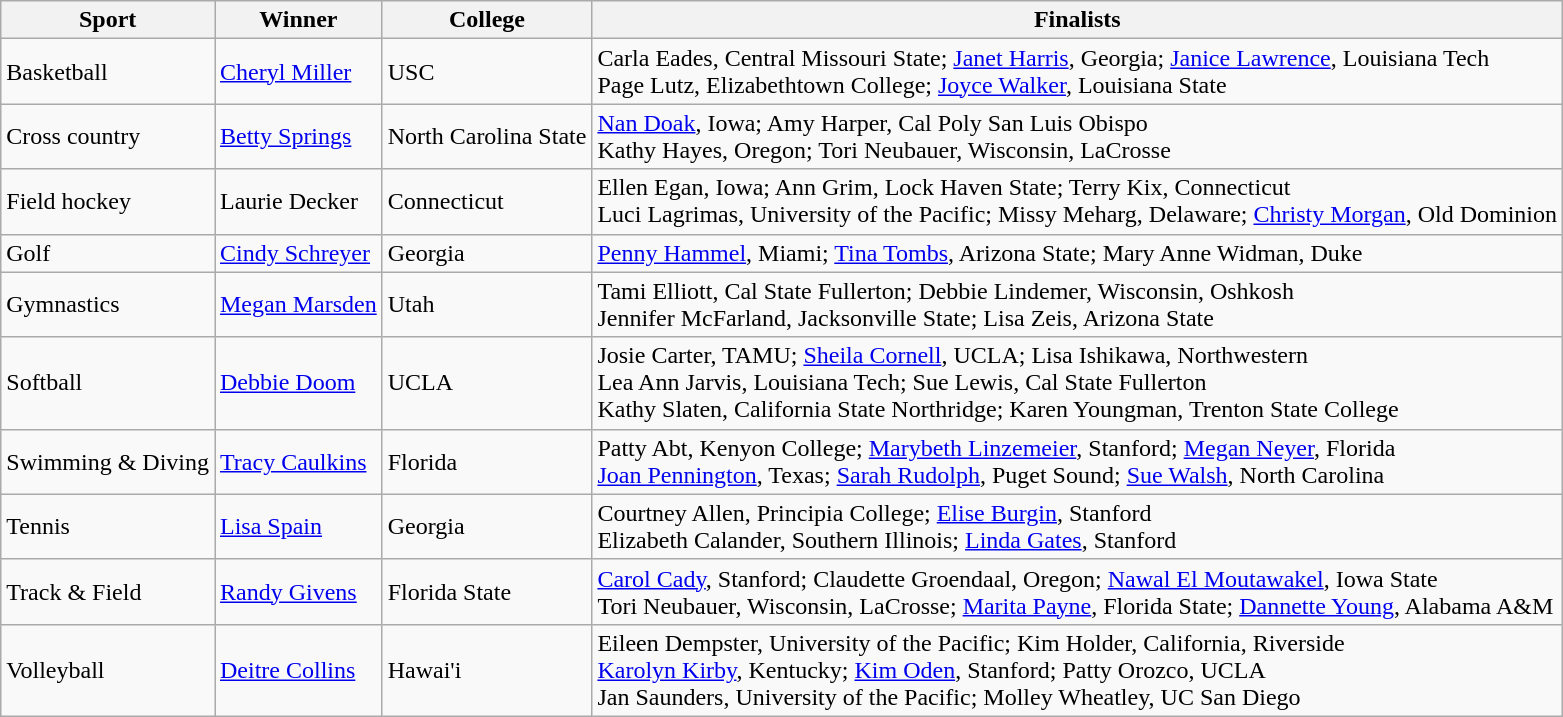<table class="wikitable">
<tr>
<th>Sport</th>
<th>Winner</th>
<th>College</th>
<th>Finalists</th>
</tr>
<tr>
<td>Basketball</td>
<td><a href='#'>Cheryl Miller</a></td>
<td>USC</td>
<td>Carla Eades, Central Missouri State; <a href='#'>Janet Harris</a>, Georgia; <a href='#'>Janice Lawrence</a>, Louisiana Tech<br>Page Lutz, Elizabethtown College; <a href='#'>Joyce Walker</a>, Louisiana State</td>
</tr>
<tr>
<td>Cross country</td>
<td><a href='#'>Betty Springs</a></td>
<td>North Carolina State</td>
<td><a href='#'>Nan Doak</a>, Iowa; Amy Harper, Cal Poly San Luis Obispo<br>Kathy Hayes, Oregon; Tori Neubauer, Wisconsin, LaCrosse</td>
</tr>
<tr>
<td>Field hockey</td>
<td>Laurie Decker</td>
<td>Connecticut</td>
<td>Ellen Egan, Iowa; Ann Grim, Lock Haven State; Terry Kix, Connecticut<br>Luci Lagrimas, University of the Pacific; Missy Meharg, Delaware; <a href='#'>Christy Morgan</a>, Old Dominion</td>
</tr>
<tr>
<td>Golf</td>
<td><a href='#'>Cindy Schreyer</a></td>
<td>Georgia</td>
<td><a href='#'>Penny Hammel</a>, Miami; <a href='#'>Tina Tombs</a>, Arizona State; Mary Anne Widman, Duke</td>
</tr>
<tr>
<td>Gymnastics</td>
<td><a href='#'>Megan Marsden</a></td>
<td>Utah</td>
<td>Tami Elliott, Cal State Fullerton; Debbie Lindemer, Wisconsin, Oshkosh<br>Jennifer McFarland, Jacksonville State; Lisa Zeis, Arizona State</td>
</tr>
<tr>
<td>Softball</td>
<td><a href='#'>Debbie Doom</a></td>
<td>UCLA</td>
<td>Josie Carter, TAMU; <a href='#'>Sheila Cornell</a>, UCLA; Lisa Ishikawa, Northwestern<br>Lea Ann Jarvis, Louisiana Tech; Sue Lewis, Cal State Fullerton<br>Kathy Slaten, California State Northridge; Karen Youngman, Trenton State College</td>
</tr>
<tr>
<td>Swimming & Diving</td>
<td><a href='#'>Tracy Caulkins</a></td>
<td>Florida</td>
<td>Patty Abt, Kenyon College; <a href='#'>Marybeth Linzemeier</a>, Stanford; <a href='#'>Megan Neyer</a>, Florida<br><a href='#'>Joan Pennington</a>, Texas; <a href='#'>Sarah Rudolph</a>, Puget Sound; <a href='#'>Sue Walsh</a>, North Carolina</td>
</tr>
<tr>
<td>Tennis</td>
<td><a href='#'>Lisa Spain</a></td>
<td>Georgia</td>
<td>Courtney Allen, Principia College; <a href='#'>Elise Burgin</a>, Stanford<br>Elizabeth Calander, Southern Illinois; <a href='#'>Linda Gates</a>, Stanford</td>
</tr>
<tr>
<td>Track & Field</td>
<td><a href='#'>Randy Givens</a></td>
<td>Florida State</td>
<td><a href='#'>Carol Cady</a>, Stanford; Claudette Groendaal, Oregon; <a href='#'>Nawal El Moutawakel</a>, Iowa State<br>Tori Neubauer, Wisconsin, LaCrosse; <a href='#'>Marita Payne</a>, Florida State; <a href='#'>Dannette Young</a>, Alabama A&M</td>
</tr>
<tr>
<td>Volleyball</td>
<td><a href='#'>Deitre Collins</a></td>
<td>Hawai'i</td>
<td>Eileen Dempster, University of the Pacific; Kim Holder, California, Riverside<br><a href='#'>Karolyn Kirby</a>, Kentucky; <a href='#'>Kim Oden</a>, Stanford; Patty Orozco, UCLA<br>Jan Saunders, University of the Pacific; Molley Wheatley, UC San Diego</td>
</tr>
</table>
